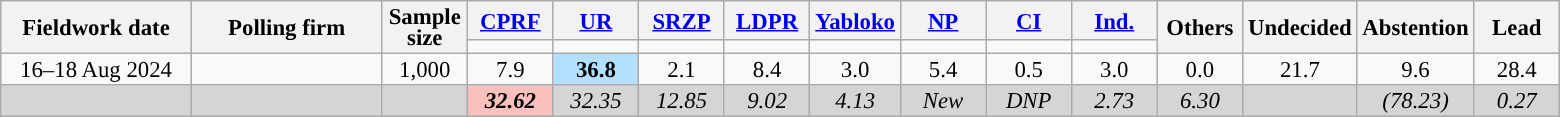<table class=wikitable style="font-size:95%; line-height:14px; text-align:center">
<tr>
<th style=width:120px; rowspan=2>Fieldwork date</th>
<th style=width:120px; rowspan=2>Polling firm</th>
<th style=width:50px; rowspan=2>Sample<br>size</th>
<th style="width:50px;"><a href='#'>CPRF</a></th>
<th style="width:50px;"><a href='#'>UR</a></th>
<th style="width:50px;"><a href='#'>SRZP</a></th>
<th style="width:50px;"><a href='#'>LDPR</a></th>
<th style="width:50px;"><a href='#'>Yabloko</a></th>
<th style="width:50px;"><a href='#'>NP</a></th>
<th style="width:50px;"><a href='#'>CI</a></th>
<th style="width:50px;"><a href='#'>Ind.</a></th>
<th style="width:50px;" rowspan=2>Others</th>
<th style="width:50px;" rowspan=2>Undecided</th>
<th style="width:50px;" rowspan=2>Abstention</th>
<th style="width:50px;" rowspan="2">Lead</th>
</tr>
<tr>
<td bgcolor=></td>
<td bgcolor=></td>
<td bgcolor=></td>
<td bgcolor=></td>
<td bgcolor=></td>
<td bgcolor=></td>
<td bgcolor=></td>
<td bgcolor=></td>
</tr>
<tr>
<td>16–18 Aug 2024</td>
<td></td>
<td>1,000</td>
<td>7.9</td>
<td style="background:#B3E0FF"><strong>36.8</strong></td>
<td>2.1</td>
<td>8.4</td>
<td>3.0</td>
<td>5.4</td>
<td>0.5</td>
<td>3.0</td>
<td>0.0</td>
<td>21.7</td>
<td>9.6</td>
<td style="background:">28.4</td>
</tr>
<tr style="background:#D5D5D5">
<td></td>
<td></td>
<td></td>
<td style="background:#F8C1BE"><strong><em>32.62</em></strong></td>
<td><em>32.35</em></td>
<td><em>12.85</em></td>
<td><em>9.02</em></td>
<td><em>4.13</em></td>
<td><em>New</em></td>
<td><em>DNP</em></td>
<td><em>2.73</em></td>
<td><em>6.30</em></td>
<td></td>
<td><em>(78.23)</em></td>
<td style="background:"><em>0.27</em></td>
</tr>
</table>
